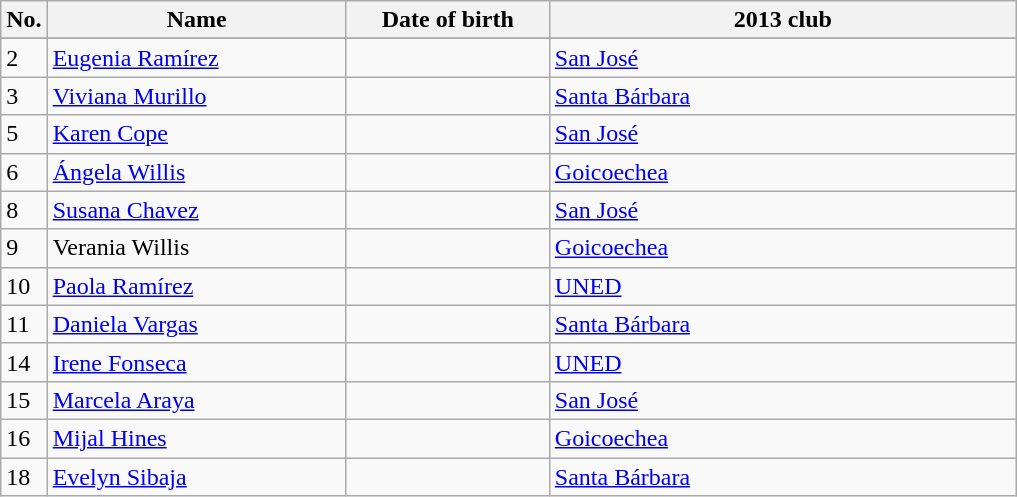<table class=wikitable sortable style=font-size:100%; text-align:center;>
<tr>
<th>No.</th>
<th style=width:12em>Name</th>
<th style=width:8em>Date of birth</th>
<th style=width:19em>2013 club</th>
</tr>
<tr>
</tr>
<tr ||>
</tr>
<tr>
<td>2</td>
<td><a href='#'>Eugenia Ramírez</a></td>
<td></td>
<td> <a href='#'>San José</a></td>
</tr>
<tr>
<td>3</td>
<td><a href='#'>Viviana Murillo</a></td>
<td></td>
<td> <a href='#'>Santa Bárbara</a></td>
</tr>
<tr>
<td>5</td>
<td><a href='#'>Karen Cope</a></td>
<td></td>
<td> <a href='#'>San José</a></td>
</tr>
<tr>
<td>6</td>
<td><a href='#'>Ángela Willis </a></td>
<td></td>
<td> <a href='#'>Goicoechea</a></td>
</tr>
<tr>
<td>8</td>
<td><a href='#'>Susana Chavez</a></td>
<td></td>
<td> <a href='#'>San José</a></td>
</tr>
<tr>
<td>9</td>
<td>Verania Willis</td>
<td></td>
<td> <a href='#'>Goicoechea</a></td>
</tr>
<tr>
<td>10</td>
<td><a href='#'>Paola Ramírez</a></td>
<td></td>
<td> <a href='#'>UNED</a></td>
</tr>
<tr>
<td>11</td>
<td><a href='#'>Daniela Vargas</a></td>
<td></td>
<td> <a href='#'>Santa Bárbara</a></td>
</tr>
<tr>
<td>14</td>
<td><a href='#'>Irene Fonseca</a></td>
<td></td>
<td> <a href='#'>UNED</a></td>
</tr>
<tr>
<td>15</td>
<td><a href='#'>Marcela Araya</a></td>
<td></td>
<td> <a href='#'>San José</a></td>
</tr>
<tr>
<td>16</td>
<td><a href='#'>Mijal Hines</a></td>
<td></td>
<td> <a href='#'>Goicoechea</a></td>
</tr>
<tr>
<td>18</td>
<td><a href='#'>Evelyn Sibaja</a></td>
<td></td>
<td> <a href='#'>Santa Bárbara</a></td>
</tr>
</table>
